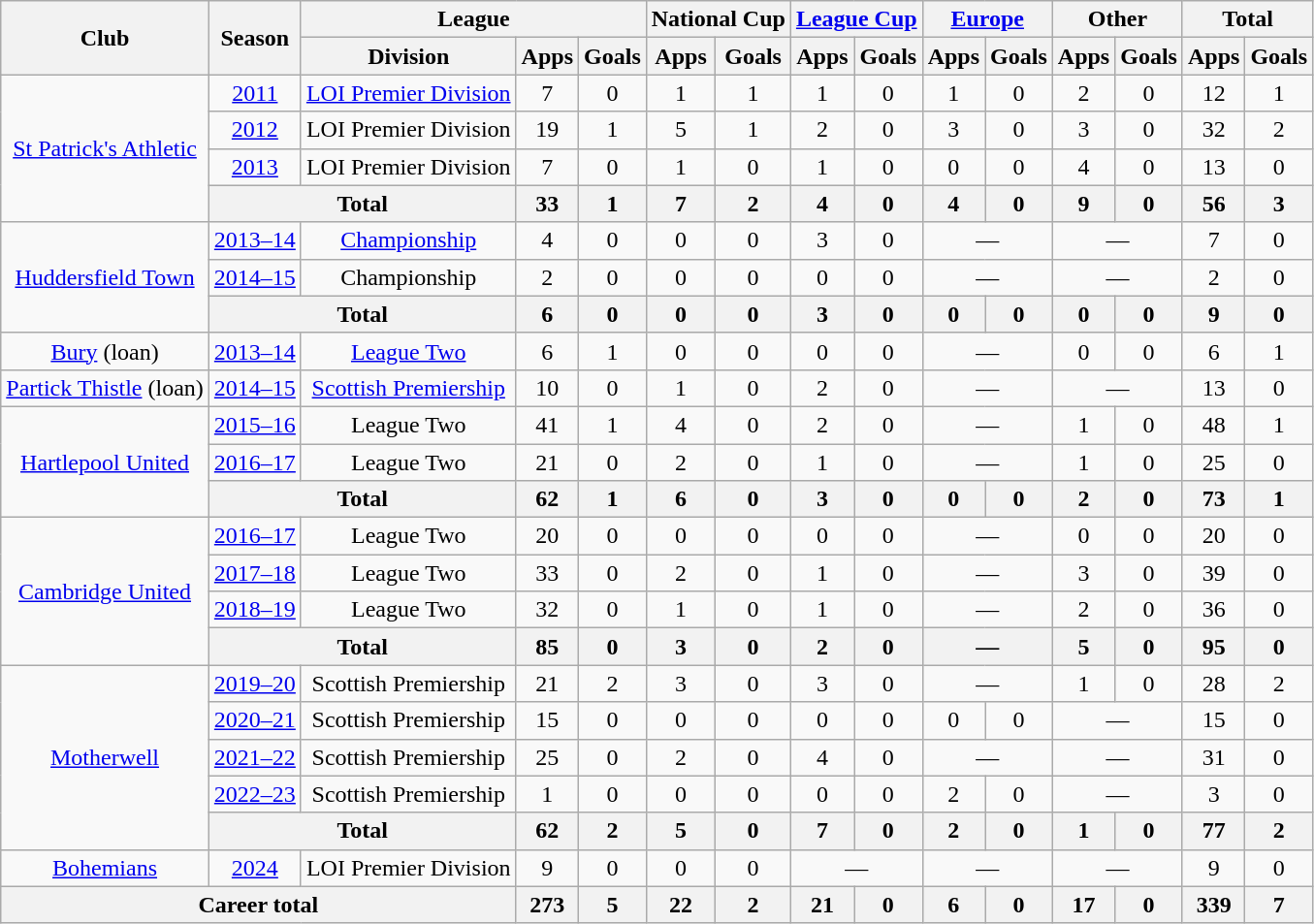<table class="wikitable" style="text-align:center">
<tr>
<th rowspan="2">Club</th>
<th rowspan="2">Season</th>
<th colspan="3">League</th>
<th colspan="2">National Cup</th>
<th colspan="2"><a href='#'>League Cup</a></th>
<th colspan="2"><a href='#'>Europe</a></th>
<th colspan="2">Other</th>
<th colspan="2">Total</th>
</tr>
<tr>
<th>Division</th>
<th>Apps</th>
<th>Goals</th>
<th>Apps</th>
<th>Goals</th>
<th>Apps</th>
<th>Goals</th>
<th>Apps</th>
<th>Goals</th>
<th>Apps</th>
<th>Goals</th>
<th>Apps</th>
<th>Goals</th>
</tr>
<tr>
<td rowspan="4"><a href='#'>St Patrick's Athletic</a></td>
<td><a href='#'>2011</a></td>
<td><a href='#'>LOI Premier Division</a></td>
<td>7</td>
<td>0</td>
<td>1</td>
<td>1</td>
<td>1</td>
<td>0</td>
<td>1</td>
<td>0</td>
<td>2</td>
<td>0</td>
<td>12</td>
<td>1</td>
</tr>
<tr>
<td><a href='#'>2012</a></td>
<td>LOI Premier Division</td>
<td>19</td>
<td>1</td>
<td>5</td>
<td>1</td>
<td>2</td>
<td>0</td>
<td>3</td>
<td>0</td>
<td>3</td>
<td>0</td>
<td>32</td>
<td>2</td>
</tr>
<tr>
<td><a href='#'>2013</a></td>
<td>LOI Premier Division</td>
<td>7</td>
<td>0</td>
<td>1</td>
<td>0</td>
<td>1</td>
<td>0</td>
<td>0</td>
<td>0</td>
<td>4</td>
<td>0</td>
<td>13</td>
<td>0</td>
</tr>
<tr>
<th colspan="2">Total</th>
<th>33</th>
<th>1</th>
<th>7</th>
<th>2</th>
<th>4</th>
<th>0</th>
<th>4</th>
<th>0</th>
<th>9</th>
<th>0</th>
<th>56</th>
<th>3</th>
</tr>
<tr>
<td rowspan="3"><a href='#'>Huddersfield Town</a></td>
<td><a href='#'>2013–14</a></td>
<td><a href='#'>Championship</a></td>
<td>4</td>
<td>0</td>
<td>0</td>
<td>0</td>
<td>3</td>
<td>0</td>
<td colspan="2">—</td>
<td colspan="2">—</td>
<td>7</td>
<td>0</td>
</tr>
<tr>
<td><a href='#'>2014–15</a></td>
<td>Championship</td>
<td>2</td>
<td>0</td>
<td>0</td>
<td>0</td>
<td>0</td>
<td>0</td>
<td colspan="2">—</td>
<td colspan="2">—</td>
<td>2</td>
<td>0</td>
</tr>
<tr>
<th colspan="2">Total</th>
<th>6</th>
<th>0</th>
<th>0</th>
<th>0</th>
<th>3</th>
<th>0</th>
<th>0</th>
<th>0</th>
<th>0</th>
<th>0</th>
<th>9</th>
<th>0</th>
</tr>
<tr>
<td><a href='#'>Bury</a> (loan)</td>
<td><a href='#'>2013–14</a></td>
<td><a href='#'>League Two</a></td>
<td>6</td>
<td>1</td>
<td>0</td>
<td>0</td>
<td>0</td>
<td>0</td>
<td colspan="2">—</td>
<td>0</td>
<td>0</td>
<td>6</td>
<td>1</td>
</tr>
<tr>
<td><a href='#'>Partick Thistle</a> (loan)</td>
<td><a href='#'>2014–15</a></td>
<td><a href='#'>Scottish Premiership</a></td>
<td>10</td>
<td>0</td>
<td>1</td>
<td>0</td>
<td>2</td>
<td>0</td>
<td colspan=2>—</td>
<td colspan="2">—</td>
<td>13</td>
<td>0</td>
</tr>
<tr>
<td rowspan="3"><a href='#'>Hartlepool United</a></td>
<td><a href='#'>2015–16</a></td>
<td>League Two</td>
<td>41</td>
<td>1</td>
<td>4</td>
<td>0</td>
<td>2</td>
<td>0</td>
<td colspan="2">—</td>
<td>1</td>
<td>0</td>
<td>48</td>
<td>1</td>
</tr>
<tr>
<td><a href='#'>2016–17</a></td>
<td>League Two</td>
<td>21</td>
<td>0</td>
<td>2</td>
<td>0</td>
<td>1</td>
<td>0</td>
<td colspan="2">—</td>
<td>1</td>
<td>0</td>
<td>25</td>
<td>0</td>
</tr>
<tr>
<th colspan="2">Total</th>
<th>62</th>
<th>1</th>
<th>6</th>
<th>0</th>
<th>3</th>
<th>0</th>
<th>0</th>
<th>0</th>
<th>2</th>
<th>0</th>
<th>73</th>
<th>1</th>
</tr>
<tr>
<td rowspan=4><a href='#'>Cambridge United</a></td>
<td><a href='#'>2016–17</a></td>
<td>League Two</td>
<td>20</td>
<td>0</td>
<td>0</td>
<td>0</td>
<td>0</td>
<td>0</td>
<td colspan="2">—</td>
<td>0</td>
<td>0</td>
<td>20</td>
<td>0</td>
</tr>
<tr>
<td><a href='#'>2017–18</a></td>
<td>League Two</td>
<td>33</td>
<td>0</td>
<td>2</td>
<td>0</td>
<td>1</td>
<td>0</td>
<td colspan="2">—</td>
<td>3</td>
<td>0</td>
<td>39</td>
<td>0</td>
</tr>
<tr>
<td><a href='#'>2018–19</a></td>
<td>League Two</td>
<td>32</td>
<td>0</td>
<td>1</td>
<td>0</td>
<td>1</td>
<td>0</td>
<td colspan="2">—</td>
<td>2</td>
<td>0</td>
<td>36</td>
<td>0</td>
</tr>
<tr>
<th colspan="2">Total</th>
<th>85</th>
<th>0</th>
<th>3</th>
<th>0</th>
<th>2</th>
<th>0</th>
<th colspan="2">—</th>
<th>5</th>
<th>0</th>
<th>95</th>
<th>0</th>
</tr>
<tr>
<td rowspan=5><a href='#'>Motherwell</a></td>
<td><a href='#'>2019–20</a></td>
<td>Scottish Premiership</td>
<td>21</td>
<td>2</td>
<td>3</td>
<td>0</td>
<td>3</td>
<td>0</td>
<td colspan="2">—</td>
<td>1</td>
<td>0</td>
<td>28</td>
<td>2</td>
</tr>
<tr>
<td><a href='#'>2020–21</a></td>
<td>Scottish Premiership</td>
<td>15</td>
<td>0</td>
<td>0</td>
<td>0</td>
<td>0</td>
<td>0</td>
<td>0</td>
<td>0</td>
<td colspan="2">—</td>
<td>15</td>
<td>0</td>
</tr>
<tr>
<td><a href='#'>2021–22</a></td>
<td>Scottish Premiership</td>
<td>25</td>
<td>0</td>
<td>2</td>
<td>0</td>
<td>4</td>
<td>0</td>
<td colspan=2>—</td>
<td colspan="2">—</td>
<td>31</td>
<td>0</td>
</tr>
<tr>
<td><a href='#'>2022–23</a></td>
<td>Scottish Premiership</td>
<td>1</td>
<td>0</td>
<td>0</td>
<td>0</td>
<td>0</td>
<td>0</td>
<td>2</td>
<td>0</td>
<td colspan="2">—</td>
<td>3</td>
<td>0</td>
</tr>
<tr>
<th colspan=2>Total</th>
<th>62</th>
<th>2</th>
<th>5</th>
<th>0</th>
<th>7</th>
<th>0</th>
<th>2</th>
<th>0</th>
<th>1</th>
<th>0</th>
<th>77</th>
<th>2</th>
</tr>
<tr>
<td><a href='#'>Bohemians</a></td>
<td><a href='#'>2024</a></td>
<td>LOI Premier Division</td>
<td>9</td>
<td>0</td>
<td>0</td>
<td>0</td>
<td colspan=2>—</td>
<td colspan=2>—</td>
<td colspan="2">—</td>
<td>9</td>
<td>0</td>
</tr>
<tr>
<th colspan="3">Career total</th>
<th>273</th>
<th>5</th>
<th>22</th>
<th>2</th>
<th>21</th>
<th>0</th>
<th>6</th>
<th>0</th>
<th>17</th>
<th>0</th>
<th>339</th>
<th>7</th>
</tr>
</table>
